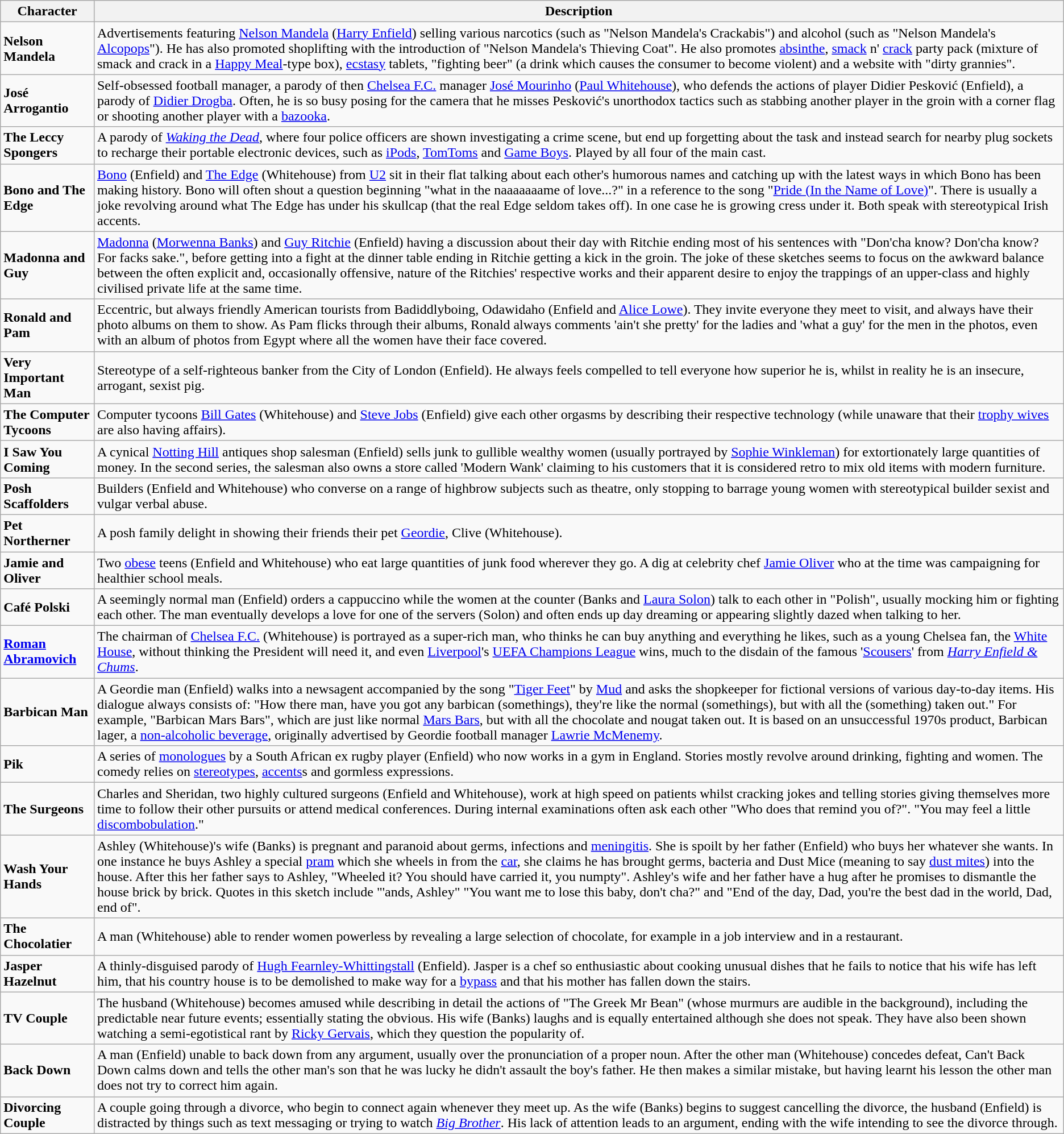<table class="wikitable">
<tr>
<th>Character</th>
<th>Description</th>
</tr>
<tr>
<td><strong>Nelson Mandela</strong></td>
<td>Advertisements featuring <a href='#'>Nelson Mandela</a> (<a href='#'>Harry Enfield</a>) selling various narcotics (such as "Nelson Mandela's Crackabis") and alcohol (such as "Nelson Mandela's <a href='#'>Alcopops</a>"). He has also promoted shoplifting with the introduction of "Nelson Mandela's Thieving Coat". He also promotes <a href='#'>absinthe</a>, <a href='#'>smack</a> n' <a href='#'>crack</a> party pack (mixture of smack and crack in a <a href='#'>Happy Meal</a>-type box), <a href='#'>ecstasy</a> tablets, "fighting beer" (a drink which causes the consumer to become violent) and a website with "dirty grannies".</td>
</tr>
<tr>
<td><strong>José Arrogantio</strong></td>
<td>Self-obsessed football manager, a parody of then <a href='#'>Chelsea F.C.</a> manager <a href='#'>José Mourinho</a> (<a href='#'>Paul Whitehouse</a>), who defends the actions of player Didier Pesković (Enfield), a parody of <a href='#'>Didier Drogba</a>. Often, he is so busy posing for the camera that he misses Pesković's unorthodox tactics such as stabbing another player in the groin with a corner flag or shooting another player with a <a href='#'>bazooka</a>.</td>
</tr>
<tr>
<td><strong>The Leccy Spongers</strong></td>
<td>A parody of <em><a href='#'>Waking the Dead</a></em>, where four police officers are shown investigating a crime scene, but end up forgetting about the task and instead search for nearby plug sockets to recharge their portable electronic devices, such as <a href='#'>iPods</a>, <a href='#'>TomToms</a> and <a href='#'>Game Boys</a>. Played by all four of the main cast.</td>
</tr>
<tr>
<td><strong>Bono and The Edge</strong></td>
<td><a href='#'>Bono</a> (Enfield) and <a href='#'>The Edge</a> (Whitehouse) from <a href='#'>U2</a> sit in their flat talking about each other's humorous names and catching up with the latest ways in which Bono has been making history. Bono will often shout a question beginning "what in the naaaaaaame of love...?" in a reference to the song "<a href='#'>Pride (In the Name of Love)</a>". There is usually a joke revolving around what The Edge has under his skullcap (that the real Edge seldom takes off). In one case he is growing cress under it. Both speak with stereotypical Irish accents.</td>
</tr>
<tr>
<td><strong>Madonna and Guy</strong></td>
<td><a href='#'>Madonna</a> (<a href='#'>Morwenna Banks</a>) and <a href='#'>Guy Ritchie</a> (Enfield) having a discussion about their day with Ritchie ending most of his sentences with "Don'cha know? Don'cha know? For facks sake.", before getting into a fight at the dinner table ending in Ritchie getting a kick in the groin. The joke of these sketches seems to focus on the awkward balance between the often explicit and, occasionally offensive, nature of the Ritchies' respective works and their apparent desire to enjoy the trappings of an upper-class and highly civilised private life at the same time.</td>
</tr>
<tr>
<td><strong>Ronald and Pam</strong></td>
<td>Eccentric, but always friendly American tourists from Badiddlyboing, Odawidaho (Enfield and <a href='#'>Alice Lowe</a>). They invite everyone they meet to visit, and always have their photo albums on them to show. As Pam flicks through their albums, Ronald always comments 'ain't she pretty' for the ladies and 'what a guy' for the men in the photos, even with an album of photos from Egypt where all the women have their face covered.</td>
</tr>
<tr>
<td><strong>Very Important Man</strong></td>
<td>Stereotype of a self-righteous banker from the City of London (Enfield). He always feels compelled to tell everyone how superior he is, whilst in reality he is an insecure, arrogant, sexist pig.</td>
</tr>
<tr>
<td><strong>The Computer Tycoons</strong></td>
<td>Computer tycoons <a href='#'>Bill Gates</a> (Whitehouse) and <a href='#'>Steve Jobs</a> (Enfield) give each other orgasms by describing their respective technology (while unaware that their <a href='#'>trophy wives</a> are also having affairs).</td>
</tr>
<tr>
<td><strong>I Saw You Coming</strong></td>
<td>A cynical <a href='#'>Notting Hill</a> antiques shop salesman (Enfield) sells junk to gullible wealthy women (usually portrayed by <a href='#'>Sophie Winkleman</a>) for extortionately large quantities of money. In the second series, the salesman also owns a store called 'Modern Wank' claiming to his customers that it is considered retro to mix old items with modern furniture.</td>
</tr>
<tr>
<td><strong>Posh Scaffolders</strong></td>
<td>Builders (Enfield and Whitehouse) who converse on a range of highbrow subjects such as theatre, only stopping to barrage young women with stereotypical builder sexist and vulgar verbal abuse.</td>
</tr>
<tr>
<td><strong>Pet Northerner</strong></td>
<td>A posh family delight in showing their friends their pet <a href='#'>Geordie</a>, Clive (Whitehouse).</td>
</tr>
<tr>
<td><strong>Jamie and Oliver</strong></td>
<td>Two <a href='#'>obese</a> teens (Enfield and Whitehouse) who eat large quantities of junk food wherever they go. A dig at celebrity chef <a href='#'>Jamie Oliver</a> who at the time was campaigning for healthier school meals.</td>
</tr>
<tr>
<td><strong>Café Polski</strong></td>
<td>A seemingly normal man (Enfield) orders a cappuccino while the women at the counter (Banks and <a href='#'>Laura Solon</a>) talk to each other in "Polish", usually mocking him or fighting each other. The man eventually develops a love for one of the servers (Solon) and often ends up day dreaming or appearing slightly dazed when talking to her.</td>
</tr>
<tr>
<td><strong><a href='#'>Roman Abramovich</a></strong></td>
<td>The chairman of <a href='#'>Chelsea F.C.</a> (Whitehouse) is portrayed as a super-rich man, who thinks he can buy anything and everything he likes, such as a young Chelsea fan, the <a href='#'>White House</a>, without thinking the President will need it, and even <a href='#'>Liverpool</a>'s <a href='#'>UEFA Champions League</a> wins, much to the disdain of the famous '<a href='#'>Scousers</a>' from <em><a href='#'>Harry Enfield & Chums</a></em>.</td>
</tr>
<tr>
<td><strong>Barbican Man</strong></td>
<td>A Geordie man (Enfield) walks into a newsagent accompanied by the song "<a href='#'>Tiger Feet</a>" by <a href='#'>Mud</a> and asks the shopkeeper for fictional versions of various day-to-day items. His dialogue always consists of: "How there man, have you got any barbican (somethings), they're like the normal (somethings), but with all the (something) taken out." For example, "Barbican Mars Bars", which are just like normal <a href='#'>Mars Bars</a>, but with all the chocolate and nougat taken out. It is based on an unsuccessful 1970s product, Barbican lager, a <a href='#'>non-alcoholic beverage</a>, originally advertised by Geordie football manager <a href='#'>Lawrie McMenemy</a>.</td>
</tr>
<tr>
<td><strong>Pik</strong></td>
<td>A series of <a href='#'>monologues</a> by a South African ex rugby player (Enfield) who now works in a gym in England. Stories mostly revolve around drinking, fighting and women. The comedy relies on <a href='#'>stereotypes</a>, <a href='#'>accents</a>s and gormless expressions.</td>
</tr>
<tr>
<td><strong>The Surgeons</strong></td>
<td>Charles and Sheridan, two highly cultured surgeons (Enfield and Whitehouse), work at high speed on patients whilst cracking jokes and telling stories giving themselves more time to follow their other pursuits or attend medical conferences. During internal examinations often ask each other "Who does that remind you of?". "You may feel a little <a href='#'>discombobulation</a>."</td>
</tr>
<tr>
<td><strong>Wash Your Hands</strong></td>
<td>Ashley (Whitehouse)'s wife (Banks) is pregnant and paranoid about germs, infections and <a href='#'>meningitis</a>. She is spoilt by her father (Enfield) who buys her whatever she wants. In one instance he buys Ashley a special <a href='#'>pram</a> which she wheels in from the <a href='#'>car</a>, she claims he has brought germs, bacteria and Dust Mice (meaning to say <a href='#'>dust mites</a>) into the house. After this her father says to Ashley, "Wheeled it? You should have carried it, you numpty". Ashley's wife and her father have a hug after he promises to dismantle the house brick by brick. Quotes in this sketch include "'ands, Ashley" "You want me to lose this baby, don't cha?" and "End of the day, Dad, you're the best dad in the world, Dad, end of".</td>
</tr>
<tr>
<td><strong>The Chocolatier</strong></td>
<td>A man (Whitehouse) able to render women powerless by revealing a large selection of chocolate, for example in a job interview and in a restaurant.</td>
</tr>
<tr>
<td><strong>Jasper Hazelnut</strong></td>
<td>A thinly-disguised parody of <a href='#'>Hugh Fearnley-Whittingstall</a> (Enfield). Jasper is a chef so enthusiastic about cooking unusual dishes that he fails to notice that his wife has left him, that his country house is to be demolished to make way for a <a href='#'>bypass</a> and that his mother has fallen down the stairs.</td>
</tr>
<tr>
<td><strong>TV Couple</strong></td>
<td>The husband (Whitehouse) becomes amused while describing in detail the actions of "The Greek Mr Bean" (whose murmurs are audible in the background), including the predictable near future events; essentially stating the obvious. His wife (Banks) laughs and is equally entertained although she does not speak. They have also been shown watching a semi-egotistical rant by <a href='#'>Ricky Gervais</a>, which they question the popularity of.</td>
</tr>
<tr>
<td><strong>Back Down</strong></td>
<td>A man (Enfield) unable to back down from any argument, usually over the pronunciation of a proper noun. After the other man (Whitehouse) concedes defeat, Can't Back Down calms down and tells the other man's son that he was lucky he didn't assault the boy's father. He then makes a similar mistake, but having learnt his lesson the other man does not try to correct him again.</td>
</tr>
<tr>
<td><strong>Divorcing Couple</strong></td>
<td>A couple going through a divorce, who begin to connect again whenever they meet up. As the wife (Banks) begins to suggest cancelling the divorce, the husband (Enfield) is distracted by things such as text messaging or trying to watch <em><a href='#'>Big Brother</a></em>. His lack of attention leads to an argument, ending with the wife intending to see the divorce through.</td>
</tr>
</table>
